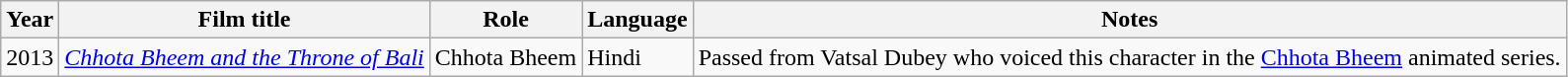<table class="wikitable">
<tr>
<th>Year</th>
<th>Film title</th>
<th>Role</th>
<th>Language</th>
<th>Notes</th>
</tr>
<tr>
<td>2013</td>
<td><em><a href='#'>Chhota Bheem and the Throne of Bali</a></em></td>
<td>Chhota Bheem</td>
<td>Hindi</td>
<td>Passed from Vatsal Dubey who voiced this character in the <a href='#'>Chhota Bheem</a> animated series.</td>
</tr>
</table>
